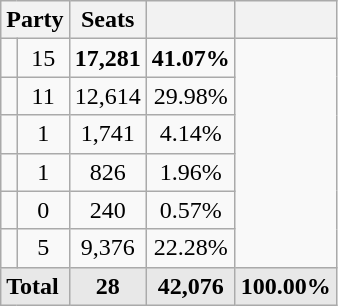<table class="wikitable">
<tr>
<th colspan="2">Party</th>
<th>Seats</th>
<th></th>
<th></th>
</tr>
<tr>
<td></td>
<td align="center">15</td>
<td align="center"><strong>17,281</strong></td>
<td align="center"><strong>41.07%</strong></td>
</tr>
<tr>
<td></td>
<td align="center">11</td>
<td align="center">12,614</td>
<td align="center">29.98%</td>
</tr>
<tr>
<td></td>
<td align="center">1</td>
<td align="center">1,741</td>
<td align="center">4.14%</td>
</tr>
<tr>
<td></td>
<td align="center">1</td>
<td align="center">826</td>
<td align="center">1.96%</td>
</tr>
<tr>
<td></td>
<td align="center">0</td>
<td align="center">240</td>
<td align="center">0.57%</td>
</tr>
<tr>
<td></td>
<td align="center">5</td>
<td align="center">9,376</td>
<td align="center">22.28%</td>
</tr>
<tr style="font-weight:bold; background:rgb(232,232,232);">
<td colspan="2">Total</td>
<td align="center">28</td>
<td align="center">42,076</td>
<td align="center">100.00%</td>
</tr>
</table>
